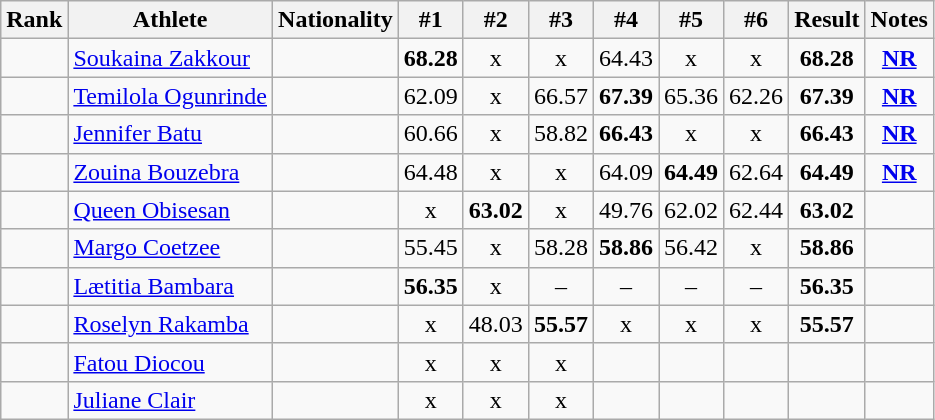<table class="wikitable sortable" style="text-align:center">
<tr>
<th>Rank</th>
<th>Athlete</th>
<th>Nationality</th>
<th>#1</th>
<th>#2</th>
<th>#3</th>
<th>#4</th>
<th>#5</th>
<th>#6</th>
<th>Result</th>
<th>Notes</th>
</tr>
<tr>
<td></td>
<td align="left"><a href='#'>Soukaina Zakkour</a></td>
<td align=left></td>
<td><strong>68.28</strong></td>
<td>x</td>
<td>x</td>
<td>64.43</td>
<td>x</td>
<td>x</td>
<td><strong>68.28</strong></td>
<td><strong><a href='#'>NR</a></strong></td>
</tr>
<tr>
<td></td>
<td align="left"><a href='#'>Temilola Ogunrinde</a></td>
<td align=left></td>
<td>62.09</td>
<td>x</td>
<td>66.57</td>
<td><strong>67.39</strong></td>
<td>65.36</td>
<td>62.26</td>
<td><strong>67.39</strong></td>
<td><strong><a href='#'>NR</a></strong></td>
</tr>
<tr>
<td></td>
<td align="left"><a href='#'>Jennifer Batu</a></td>
<td align=left></td>
<td>60.66</td>
<td>x</td>
<td>58.82</td>
<td><strong>66.43</strong></td>
<td>x</td>
<td>x</td>
<td><strong>66.43</strong></td>
<td><strong><a href='#'>NR</a></strong></td>
</tr>
<tr>
<td></td>
<td align="left"><a href='#'>Zouina Bouzebra</a></td>
<td align=left></td>
<td>64.48</td>
<td>x</td>
<td>x</td>
<td>64.09</td>
<td><strong>64.49</strong></td>
<td>62.64</td>
<td><strong>64.49</strong></td>
<td><strong><a href='#'>NR</a></strong></td>
</tr>
<tr>
<td></td>
<td align="left"><a href='#'>Queen Obisesan</a></td>
<td align=left></td>
<td>x</td>
<td><strong>63.02</strong></td>
<td>x</td>
<td>49.76</td>
<td>62.02</td>
<td>62.44</td>
<td><strong>63.02</strong></td>
<td></td>
</tr>
<tr>
<td></td>
<td align="left"><a href='#'>Margo Coetzee</a></td>
<td align=left></td>
<td>55.45</td>
<td>x</td>
<td>58.28</td>
<td><strong>58.86</strong></td>
<td>56.42</td>
<td>x</td>
<td><strong>58.86</strong></td>
<td></td>
</tr>
<tr>
<td></td>
<td align="left"><a href='#'>Lætitia Bambara</a></td>
<td align=left></td>
<td><strong>56.35</strong></td>
<td>x</td>
<td>–</td>
<td>–</td>
<td>–</td>
<td>–</td>
<td><strong>56.35</strong></td>
<td></td>
</tr>
<tr>
<td></td>
<td align="left"><a href='#'>Roselyn Rakamba</a></td>
<td align=left></td>
<td>x</td>
<td>48.03</td>
<td><strong>55.57</strong></td>
<td>x</td>
<td>x</td>
<td>x</td>
<td><strong>55.57</strong></td>
<td></td>
</tr>
<tr>
<td></td>
<td align="left"><a href='#'>Fatou Diocou</a></td>
<td align=left></td>
<td>x</td>
<td>x</td>
<td>x</td>
<td></td>
<td></td>
<td></td>
<td><strong></strong></td>
<td></td>
</tr>
<tr>
<td></td>
<td align="left"><a href='#'>Juliane Clair</a></td>
<td align=left></td>
<td>x</td>
<td>x</td>
<td>x</td>
<td></td>
<td></td>
<td></td>
<td><strong></strong></td>
<td></td>
</tr>
</table>
